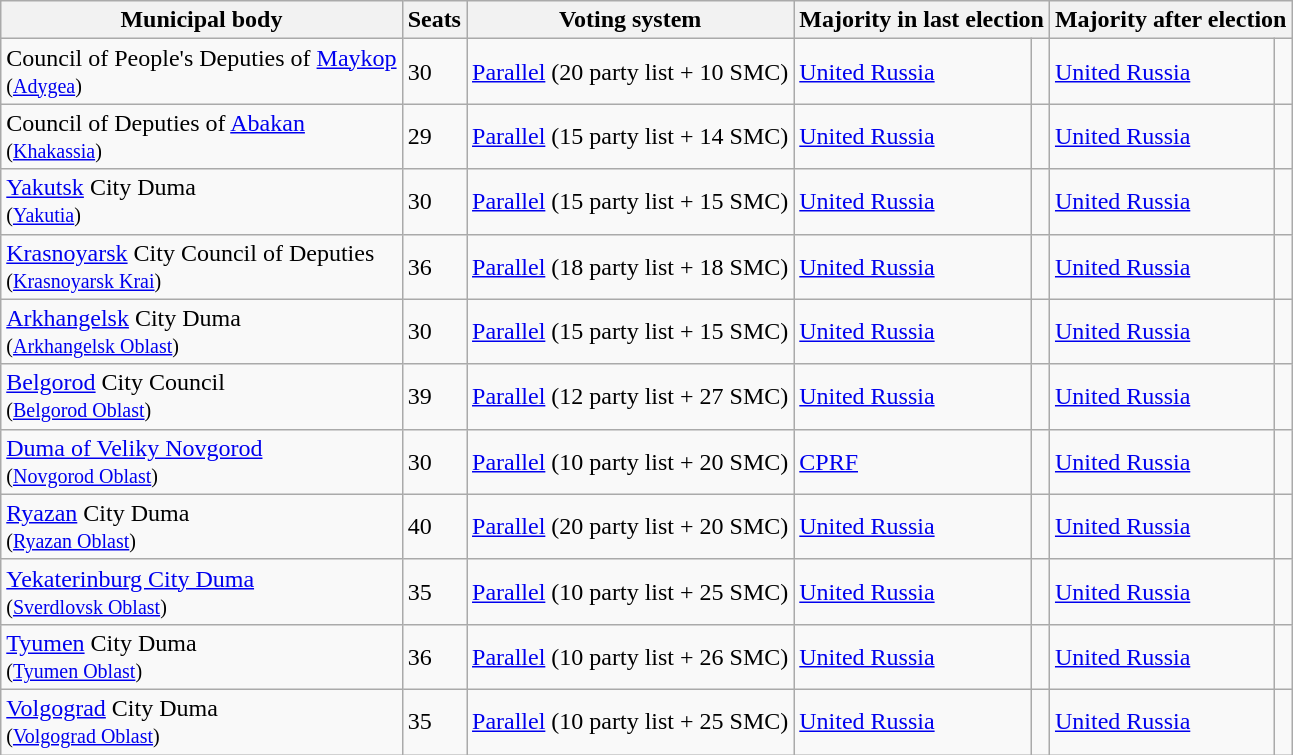<table class="wikitable">
<tr>
<th>Municipal body</th>
<th>Seats</th>
<th>Voting system</th>
<th colspan=2>Majority in last election</th>
<th colspan=2>Majority after election</th>
</tr>
<tr>
<td>Council of People's Deputies of <a href='#'>Maykop</a><br><small>(<a href='#'>Adygea</a>)</small></td>
<td>30</td>
<td><a href='#'>Parallel</a> (20 party list + 10 SMC)</td>
<td><a href='#'>United Russia</a></td>
<td></td>
<td><a href='#'>United Russia</a></td>
<td></td>
</tr>
<tr>
<td>Council of Deputies of <a href='#'>Abakan</a><br><small>(<a href='#'>Khakassia</a>)</small></td>
<td>29</td>
<td><a href='#'>Parallel</a> (15 party list + 14 SMC)</td>
<td><a href='#'>United Russia</a></td>
<td></td>
<td><a href='#'>United Russia</a></td>
<td></td>
</tr>
<tr>
<td><a href='#'>Yakutsk</a> City Duma<br><small>(<a href='#'>Yakutia</a>)</small></td>
<td>30</td>
<td><a href='#'>Parallel</a> (15 party list + 15 SMC)</td>
<td><a href='#'>United Russia</a></td>
<td></td>
<td><a href='#'>United Russia</a></td>
<td></td>
</tr>
<tr>
<td><a href='#'>Krasnoyarsk</a> City Council of Deputies<br><small>(<a href='#'>Krasnoyarsk Krai</a>)</small></td>
<td>36</td>
<td><a href='#'>Parallel</a> (18 party list + 18 SMC)</td>
<td><a href='#'>United Russia</a></td>
<td></td>
<td><a href='#'>United Russia</a></td>
<td></td>
</tr>
<tr>
<td><a href='#'>Arkhangelsk</a> City Duma<br><small>(<a href='#'>Arkhangelsk Oblast</a>)</small></td>
<td>30</td>
<td><a href='#'>Parallel</a> (15 party list + 15 SMC)</td>
<td><a href='#'>United Russia</a></td>
<td></td>
<td><a href='#'>United Russia</a></td>
<td></td>
</tr>
<tr>
<td><a href='#'>Belgorod</a> City Council<br><small>(<a href='#'>Belgorod Oblast</a>)</small></td>
<td>39</td>
<td><a href='#'>Parallel</a> (12 party list + 27 SMC)</td>
<td><a href='#'>United Russia</a></td>
<td></td>
<td><a href='#'>United Russia</a></td>
<td></td>
</tr>
<tr>
<td><a href='#'>Duma of Veliky Novgorod</a><br><small>(<a href='#'>Novgorod Oblast</a>)</small></td>
<td>30</td>
<td><a href='#'>Parallel</a> (10 party list + 20 SMC)</td>
<td><a href='#'>CPRF</a></td>
<td></td>
<td><a href='#'>United Russia</a></td>
<td></td>
</tr>
<tr>
<td><a href='#'>Ryazan</a> City Duma<br><small>(<a href='#'>Ryazan Oblast</a>)</small></td>
<td>40</td>
<td><a href='#'>Parallel</a> (20 party list + 20 SMC)</td>
<td><a href='#'>United Russia</a></td>
<td></td>
<td><a href='#'>United Russia</a></td>
<td></td>
</tr>
<tr>
<td><a href='#'>Yekaterinburg City Duma</a><br><small>(<a href='#'>Sverdlovsk Oblast</a>)</small></td>
<td>35</td>
<td><a href='#'>Parallel</a> (10 party list + 25 SMC)</td>
<td><a href='#'>United Russia</a></td>
<td></td>
<td><a href='#'>United Russia</a></td>
<td></td>
</tr>
<tr>
<td><a href='#'>Tyumen</a> City Duma<br><small>(<a href='#'>Tyumen Oblast</a>)</small></td>
<td>36</td>
<td><a href='#'>Parallel</a> (10 party list + 26 SMC)</td>
<td><a href='#'>United Russia</a></td>
<td></td>
<td><a href='#'>United Russia</a></td>
<td></td>
</tr>
<tr>
<td><a href='#'>Volgograd</a> City Duma<br><small>(<a href='#'>Volgograd Oblast</a>)</small></td>
<td>35</td>
<td><a href='#'>Parallel</a> (10 party list + 25 SMC)</td>
<td><a href='#'>United Russia</a></td>
<td></td>
<td><a href='#'>United Russia</a></td>
<td></td>
</tr>
</table>
